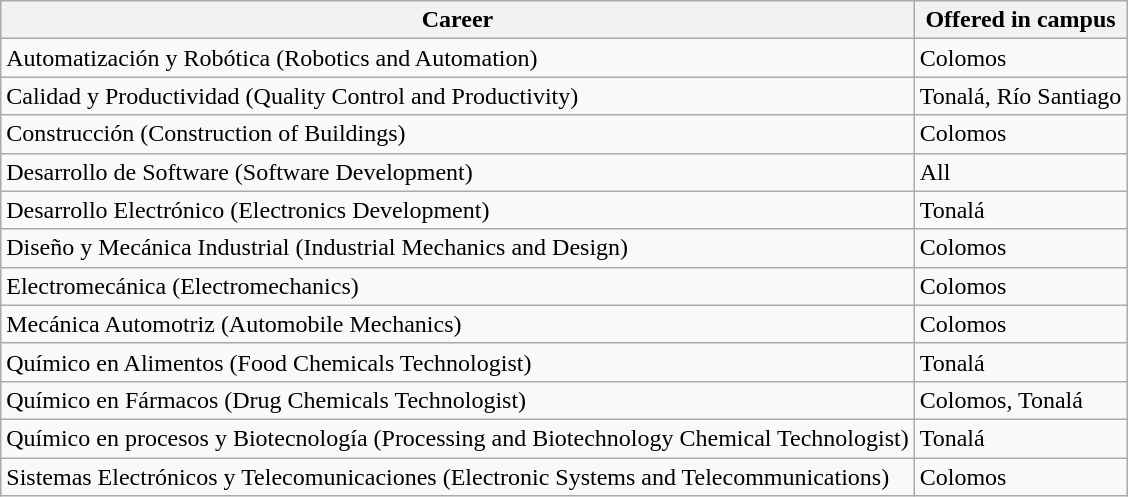<table class="wikitable">
<tr>
<th>Career</th>
<th>Offered in campus</th>
</tr>
<tr>
<td>Automatización y Robótica (Robotics and Automation)</td>
<td>Colomos</td>
</tr>
<tr>
<td>Calidad y Productividad (Quality Control and Productivity)</td>
<td>Tonalá, Río Santiago</td>
</tr>
<tr>
<td>Construcción (Construction of Buildings)</td>
<td>Colomos</td>
</tr>
<tr>
<td>Desarrollo de Software (Software Development)</td>
<td>All</td>
</tr>
<tr>
<td>Desarrollo Electrónico (Electronics Development)</td>
<td>Tonalá</td>
</tr>
<tr>
<td>Diseño y Mecánica Industrial (Industrial Mechanics and Design)</td>
<td>Colomos</td>
</tr>
<tr>
<td>Electromecánica (Electromechanics)</td>
<td>Colomos</td>
</tr>
<tr>
<td>Mecánica Automotriz (Automobile Mechanics)</td>
<td>Colomos</td>
</tr>
<tr>
<td>Químico en Alimentos (Food Chemicals Technologist)</td>
<td>Tonalá</td>
</tr>
<tr>
<td>Químico en Fármacos (Drug Chemicals Technologist)</td>
<td>Colomos, Tonalá</td>
</tr>
<tr>
<td>Químico en procesos y Biotecnología (Processing and Biotechnology Chemical Technologist)</td>
<td>Tonalá</td>
</tr>
<tr>
<td>Sistemas Electrónicos y Telecomunicaciones (Electronic Systems and Telecommunications)</td>
<td>Colomos</td>
</tr>
</table>
